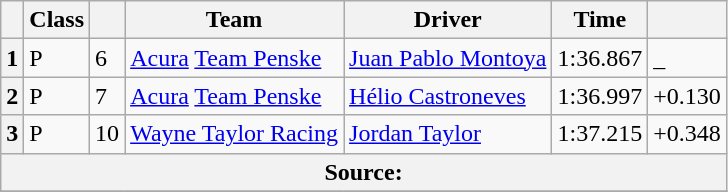<table class="wikitable">
<tr>
<th scope="col"></th>
<th scope="col">Class</th>
<th scope="col"></th>
<th scope="col">Team</th>
<th scope="col">Driver</th>
<th scope="col">Time</th>
<th scope="col"></th>
</tr>
<tr>
<th scope="row">1</th>
<td>P</td>
<td>6</td>
<td><a href='#'>Acura</a> <a href='#'>Team Penske</a></td>
<td><a href='#'>Juan Pablo Montoya</a></td>
<td>1:36.867</td>
<td>_</td>
</tr>
<tr>
<th scope="row">2</th>
<td>P</td>
<td>7</td>
<td><a href='#'>Acura</a> <a href='#'>Team Penske</a></td>
<td><a href='#'>Hélio Castroneves</a></td>
<td>1:36.997</td>
<td>+0.130</td>
</tr>
<tr>
<th scope="row">3</th>
<td>P</td>
<td>10</td>
<td><a href='#'>Wayne Taylor Racing</a></td>
<td><a href='#'>Jordan Taylor</a></td>
<td>1:37.215</td>
<td>+0.348</td>
</tr>
<tr>
<th colspan="7">Source:</th>
</tr>
<tr>
</tr>
</table>
